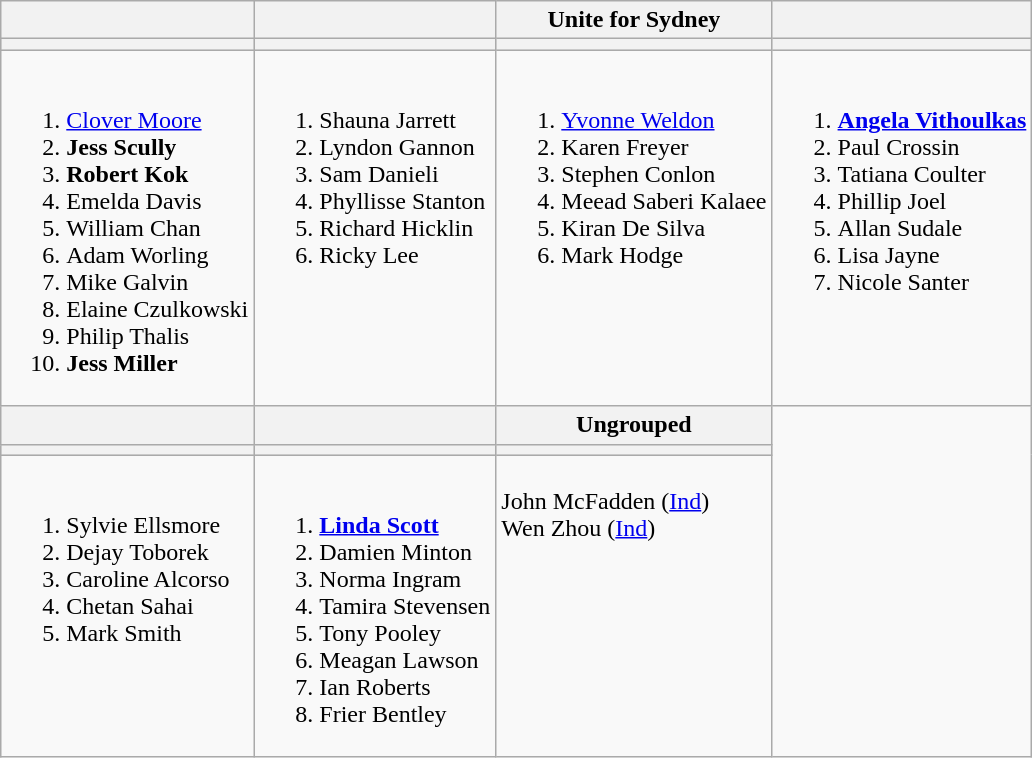<table class=wikitable>
<tr>
<th></th>
<th></th>
<th>Unite for Sydney</th>
<th></th>
</tr>
<tr style=background:#ccc>
<th></th>
<th></th>
<th></th>
<th></th>
</tr>
<tr>
<td valign=top><br><ol><li><a href='#'>Clover Moore</a></li><li><strong>Jess Scully</strong></li><li><strong>Robert Kok</strong></li><li>Emelda Davis</li><li>William Chan</li><li>Adam Worling</li><li>Mike Galvin</li><li>Elaine Czulkowski</li><li>Philip Thalis</li><li><strong>Jess Miller</strong></li></ol></td>
<td valign=top><br><ol><li>Shauna Jarrett</li><li>Lyndon Gannon</li><li>Sam Danieli</li><li>Phyllisse Stanton</li><li>Richard Hicklin</li><li>Ricky Lee</li></ol></td>
<td valign=top><br><ol><li><a href='#'>Yvonne Weldon</a></li><li>Karen Freyer</li><li>Stephen Conlon</li><li>Meead Saberi Kalaee</li><li>Kiran De Silva</li><li>Mark Hodge</li></ol></td>
<td valign=top><br><ol><li><strong><a href='#'>Angela Vithoulkas</a></strong></li><li>Paul Crossin</li><li>Tatiana Coulter</li><li>Phillip Joel</li><li>Allan Sudale</li><li>Lisa Jayne</li><li>Nicole Santer</li></ol></td>
</tr>
<tr>
<th></th>
<th></th>
<th>Ungrouped</th>
</tr>
<tr style=background:#ccc>
<th></th>
<th></th>
<th></th>
</tr>
<tr>
<td valign=top><br><ol><li>Sylvie Ellsmore</li><li>Dejay Toborek</li><li>Caroline Alcorso</li><li>Chetan Sahai</li><li>Mark Smith</li></ol></td>
<td valign=top><br><ol><li><strong><a href='#'>Linda Scott</a></strong></li><li>Damien Minton</li><li>Norma Ingram</li><li>Tamira Stevensen</li><li>Tony Pooley</li><li>Meagan Lawson</li><li>Ian Roberts</li><li>Frier Bentley</li></ol></td>
<td valign=top><br>John McFadden (<a href='#'>Ind</a>) <br>  Wen Zhou (<a href='#'>Ind</a>)</td>
</tr>
</table>
